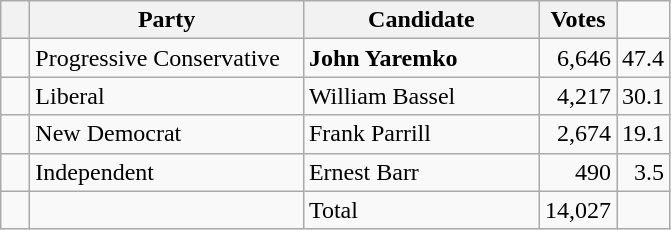<table class="wikitable">
<tr>
<th></th>
<th scope="col" width="175">Party</th>
<th scope="col" width="150">Candidate</th>
<th>Votes</th>
</tr>
<tr>
<td>   </td>
<td>Progressive Conservative</td>
<td><strong>John Yaremko</strong></td>
<td align=right>6,646</td>
<td align=right>47.4</td>
</tr>
<tr>
<td>   </td>
<td>Liberal</td>
<td>William Bassel</td>
<td align=right>4,217</td>
<td align=right>30.1</td>
</tr>
<tr>
<td>   </td>
<td>New Democrat</td>
<td>Frank Parrill</td>
<td align=right>2,674</td>
<td align=right>19.1</td>
</tr>
<tr |>
<td>   </td>
<td>Independent</td>
<td>Ernest Barr</td>
<td align=right>490</td>
<td align=right>3.5</td>
</tr>
<tr |>
<td></td>
<td></td>
<td>Total</td>
<td align=right>14,027</td>
<td></td>
</tr>
</table>
